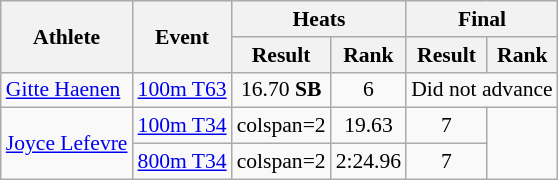<table class=wikitable style="font-size:90%">
<tr>
<th rowspan="2">Athlete</th>
<th rowspan="2">Event</th>
<th colspan="2">Heats</th>
<th colspan="2">Final</th>
</tr>
<tr>
<th>Result</th>
<th>Rank</th>
<th>Result</th>
<th>Rank</th>
</tr>
<tr align=center>
<td align=left><a href='#'>Gitte Haenen</a></td>
<td align=left><a href='#'>100m T63</a></td>
<td>16.70 <strong>SB</strong></td>
<td>6</td>
<td colspan=2>Did not advance</td>
</tr>
<tr align=center>
<td align=left rowspan=2><a href='#'>Joyce Lefevre</a></td>
<td align=left><a href='#'>100m T34</a></td>
<td>colspan=2 </td>
<td>19.63</td>
<td>7</td>
</tr>
<tr align=center>
<td align=left><a href='#'>800m T34</a></td>
<td>colspan=2 </td>
<td>2:24.96</td>
<td>7</td>
</tr>
</table>
